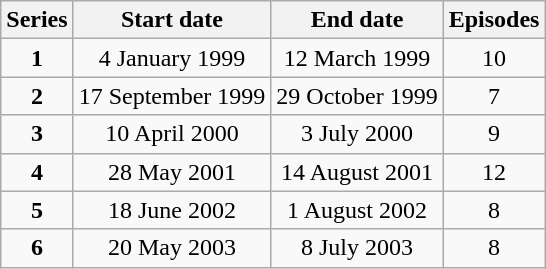<table class="wikitable" style="text-align:center;">
<tr>
<th>Series</th>
<th>Start date</th>
<th>End date</th>
<th>Episodes</th>
</tr>
<tr>
<td><strong>1</strong></td>
<td>4 January 1999</td>
<td>12 March 1999</td>
<td>10</td>
</tr>
<tr>
<td><strong>2</strong></td>
<td>17 September 1999</td>
<td>29 October 1999</td>
<td>7</td>
</tr>
<tr>
<td><strong>3</strong></td>
<td>10 April 2000</td>
<td>3 July 2000</td>
<td>9</td>
</tr>
<tr>
<td><strong>4</strong></td>
<td>28 May 2001</td>
<td>14 August 2001</td>
<td>12</td>
</tr>
<tr>
<td><strong>5</strong></td>
<td>18 June 2002</td>
<td>1 August 2002</td>
<td>8</td>
</tr>
<tr>
<td><strong>6</strong></td>
<td>20 May 2003</td>
<td>8 July 2003</td>
<td>8</td>
</tr>
</table>
